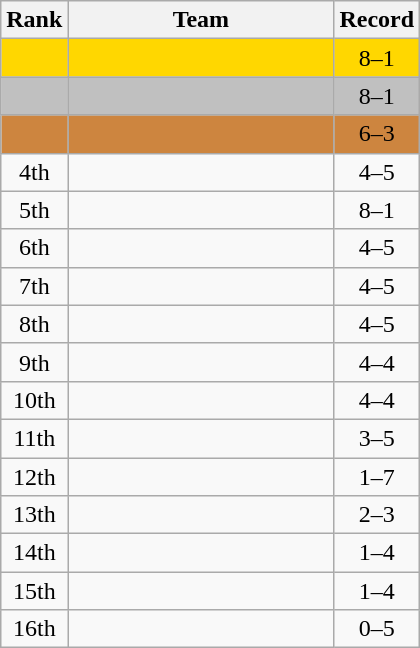<table class=wikitable style="text-align:center;">
<tr>
<th>Rank</th>
<th width=170>Team</th>
<th>Record</th>
</tr>
<tr bgcolor=gold>
<td></td>
<td align=left></td>
<td>8–1</td>
</tr>
<tr bgcolor=silver>
<td></td>
<td align=left></td>
<td>8–1</td>
</tr>
<tr bgcolor=Peru>
<td></td>
<td align=left></td>
<td>6–3</td>
</tr>
<tr>
<td>4th</td>
<td align=left></td>
<td>4–5</td>
</tr>
<tr>
<td>5th</td>
<td align=left></td>
<td>8–1</td>
</tr>
<tr>
<td>6th</td>
<td align=left></td>
<td>4–5</td>
</tr>
<tr>
<td>7th</td>
<td align=left></td>
<td>4–5</td>
</tr>
<tr>
<td>8th</td>
<td align=left></td>
<td>4–5</td>
</tr>
<tr>
<td>9th</td>
<td align=left></td>
<td>4–4</td>
</tr>
<tr>
<td>10th</td>
<td align=left></td>
<td>4–4</td>
</tr>
<tr>
<td>11th</td>
<td align=left></td>
<td>3–5</td>
</tr>
<tr>
<td>12th</td>
<td align=left></td>
<td>1–7</td>
</tr>
<tr>
<td>13th</td>
<td align=left></td>
<td>2–3</td>
</tr>
<tr>
<td>14th</td>
<td align=left></td>
<td>1–4</td>
</tr>
<tr>
<td>15th</td>
<td align=left></td>
<td>1–4</td>
</tr>
<tr>
<td>16th</td>
<td align=left></td>
<td>0–5</td>
</tr>
</table>
